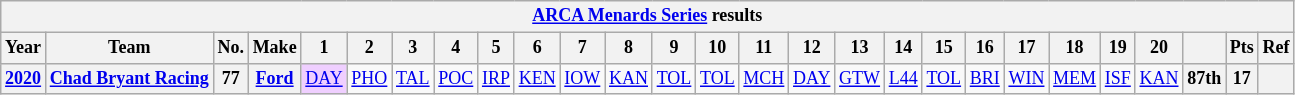<table class="wikitable" style="text-align:center; font-size:75%">
<tr>
<th colspan=48><a href='#'>ARCA Menards Series</a> results</th>
</tr>
<tr>
<th>Year</th>
<th>Team</th>
<th>No.</th>
<th>Make</th>
<th>1</th>
<th>2</th>
<th>3</th>
<th>4</th>
<th>5</th>
<th>6</th>
<th>7</th>
<th>8</th>
<th>9</th>
<th>10</th>
<th>11</th>
<th>12</th>
<th>13</th>
<th>14</th>
<th>15</th>
<th>16</th>
<th>17</th>
<th>18</th>
<th>19</th>
<th>20</th>
<th></th>
<th>Pts</th>
<th>Ref</th>
</tr>
<tr>
<th><a href='#'>2020</a></th>
<th><a href='#'>Chad Bryant Racing</a></th>
<th>77</th>
<th><a href='#'>Ford</a></th>
<td style="background:#EFCFFF;"><a href='#'>DAY</a><br></td>
<td><a href='#'>PHO</a></td>
<td><a href='#'>TAL</a></td>
<td><a href='#'>POC</a></td>
<td><a href='#'>IRP</a></td>
<td><a href='#'>KEN</a></td>
<td><a href='#'>IOW</a></td>
<td><a href='#'>KAN</a></td>
<td><a href='#'>TOL</a></td>
<td><a href='#'>TOL</a></td>
<td><a href='#'>MCH</a></td>
<td><a href='#'>DAY</a></td>
<td><a href='#'>GTW</a></td>
<td><a href='#'>L44</a></td>
<td><a href='#'>TOL</a></td>
<td><a href='#'>BRI</a></td>
<td><a href='#'>WIN</a></td>
<td><a href='#'>MEM</a></td>
<td><a href='#'>ISF</a></td>
<td><a href='#'>KAN</a></td>
<th>87th</th>
<th>17</th>
<th></th>
</tr>
</table>
